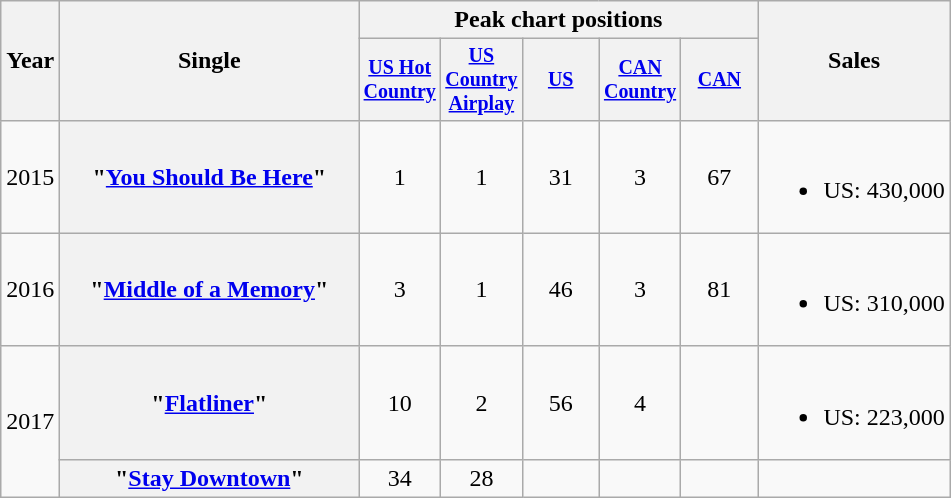<table class="wikitable plainrowheaders" style="text-align:center;">
<tr>
<th rowspan="2">Year</th>
<th rowspan="2" style="width:12em;">Single</th>
<th colspan="5">Peak chart positions</th>
<th rowspan="2">Sales</th>
</tr>
<tr style="font-size:smaller;">
<th style="width:45px;"><a href='#'>US Hot Country</a><br></th>
<th style="width:45px;"><a href='#'>US Country Airplay</a><br></th>
<th style="width:45px;"><a href='#'>US</a><br></th>
<th style="width:45px;"><a href='#'>CAN Country</a><br></th>
<th style="width:45px;"><a href='#'>CAN</a><br></th>
</tr>
<tr>
<td>2015</td>
<th scope="row">"<a href='#'>You Should Be Here</a>"</th>
<td>1</td>
<td>1</td>
<td>31</td>
<td>3</td>
<td>67</td>
<td><br><ul><li>US: 430,000</li></ul></td>
</tr>
<tr>
<td>2016</td>
<th scope="row">"<a href='#'>Middle of a Memory</a>"</th>
<td>3</td>
<td>1</td>
<td>46</td>
<td>3</td>
<td>81</td>
<td><br><ul><li>US: 310,000</li></ul></td>
</tr>
<tr>
<td rowspan="2">2017</td>
<th scope="row">"<a href='#'>Flatliner</a>"</th>
<td>10</td>
<td>2</td>
<td>56</td>
<td>4</td>
<td></td>
<td><br><ul><li>US: 223,000</li></ul></td>
</tr>
<tr>
<th scope="row">"<a href='#'>Stay Downtown</a>"</th>
<td>34</td>
<td>28</td>
<td></td>
<td></td>
<td></td>
<td></td>
</tr>
</table>
